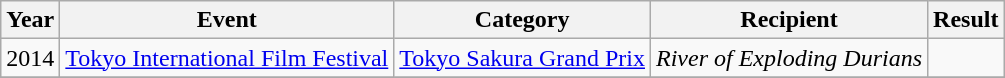<table class="wikitable">
<tr>
<th><strong>Year</strong></th>
<th><strong>Event</strong></th>
<th><strong>Category</strong></th>
<th><strong>Recipient</strong></th>
<th><strong>Result</strong></th>
</tr>
<tr>
<td>2014</td>
<td><a href='#'>Tokyo International Film Festival</a></td>
<td><a href='#'>Tokyo Sakura Grand Prix</a></td>
<td><em>River of Exploding Durians</em></td>
<td></td>
</tr>
<tr>
</tr>
</table>
